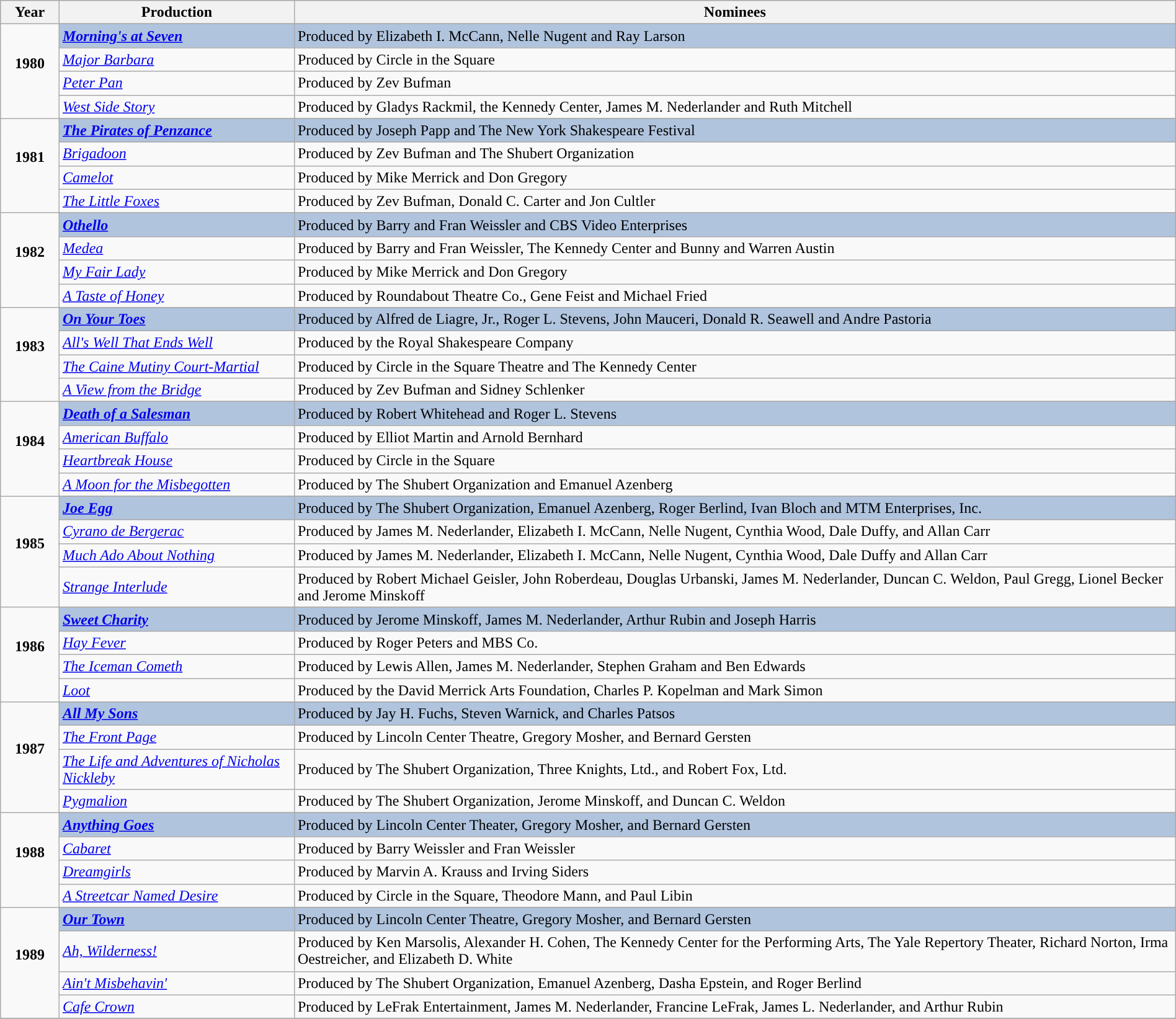<table class="wikitable" style="width:100%;">
<tr style="background:#bebebe;">
<th style="width:5%;">Year</th>
<th style="width:20%;">Production</th>
<th style="width:75%;">Nominees</th>
</tr>
<tr>
<td rowspan="5" align="center"><strong>1980</strong><br><br></td>
</tr>
<tr style="background:#B0C4DE">
<td><strong><em><a href='#'>Morning's at Seven</a></em></strong></td>
<td>Produced by Elizabeth I. McCann, Nelle Nugent and Ray Larson</td>
</tr>
<tr>
<td><em><a href='#'>Major Barbara</a></em></td>
<td>Produced by Circle in the Square</td>
</tr>
<tr>
<td><em><a href='#'>Peter Pan</a></em></td>
<td>Produced by Zev Bufman</td>
</tr>
<tr>
<td><em><a href='#'>West Side Story</a></em></td>
<td>Produced by Gladys Rackmil, the Kennedy Center, James M. Nederlander and Ruth Mitchell</td>
</tr>
<tr>
<td rowspan="5" align="center"><strong>1981</strong><br><br></td>
</tr>
<tr style="background:#B0C4DE">
<td><strong><em><a href='#'>The Pirates of Penzance</a></em></strong></td>
<td>Produced by Joseph Papp and The New York Shakespeare Festival</td>
</tr>
<tr>
<td><em><a href='#'>Brigadoon</a></em></td>
<td>Produced by Zev Bufman and The Shubert Organization</td>
</tr>
<tr>
<td><em><a href='#'>Camelot</a></em></td>
<td>Produced by Mike Merrick and Don Gregory</td>
</tr>
<tr>
<td><em><a href='#'>The Little Foxes</a></em></td>
<td>Produced by Zev Bufman, Donald C. Carter and Jon Cultler</td>
</tr>
<tr>
<td rowspan="5" align="center"><strong>1982</strong><br><br></td>
</tr>
<tr style="background:#B0C4DE">
<td><strong><em><a href='#'>Othello</a></em></strong></td>
<td>Produced by Barry and Fran Weissler and CBS Video Enterprises</td>
</tr>
<tr>
<td><em><a href='#'>Medea</a></em></td>
<td>Produced by Barry and Fran Weissler, The Kennedy Center and Bunny and Warren Austin</td>
</tr>
<tr>
<td><em><a href='#'>My Fair Lady</a></em></td>
<td>Produced by Mike Merrick and Don Gregory</td>
</tr>
<tr>
<td><em><a href='#'>A Taste of Honey</a></em></td>
<td>Produced by Roundabout Theatre Co., Gene Feist and Michael Fried</td>
</tr>
<tr>
<td rowspan="5" align="center"><strong>1983</strong><br><br></td>
</tr>
<tr style="background:#B0C4DE">
<td><strong><em><a href='#'>On Your Toes</a></em></strong></td>
<td>Produced by Alfred de Liagre, Jr., Roger L. Stevens, John Mauceri, Donald R. Seawell and Andre Pastoria</td>
</tr>
<tr>
<td><em><a href='#'>All's Well That Ends Well</a></em></td>
<td>Produced by the Royal Shakespeare Company</td>
</tr>
<tr>
<td><em><a href='#'>The Caine Mutiny Court-Martial</a></em></td>
<td>Produced by Circle in the Square Theatre and The Kennedy Center</td>
</tr>
<tr>
<td><em><a href='#'>A View from the Bridge</a></em></td>
<td>Produced by Zev Bufman and Sidney Schlenker</td>
</tr>
<tr>
<td rowspan="5" align="center"><strong>1984</strong><br><br></td>
</tr>
<tr style="background:#B0C4DE">
<td><strong><em><a href='#'>Death of a Salesman</a></em></strong></td>
<td>Produced by Robert Whitehead and Roger L. Stevens</td>
</tr>
<tr>
<td><em><a href='#'>American Buffalo</a></em></td>
<td>Produced by Elliot Martin and Arnold Bernhard</td>
</tr>
<tr>
<td><em><a href='#'>Heartbreak House</a></em></td>
<td>Produced by Circle in the Square</td>
</tr>
<tr>
<td><em><a href='#'>A Moon for the Misbegotten</a></em></td>
<td>Produced by The Shubert Organization and Emanuel Azenberg</td>
</tr>
<tr>
<td rowspan="5" align="center"><strong>1985</strong><br><br></td>
</tr>
<tr style="background:#B0C4DE">
<td><strong><em><a href='#'>Joe Egg</a></em></strong></td>
<td>Produced by The Shubert Organization, Emanuel Azenberg, Roger Berlind, Ivan Bloch and MTM Enterprises, Inc.</td>
</tr>
<tr>
<td><em><a href='#'>Cyrano de Bergerac</a></em></td>
<td>Produced by James M. Nederlander, Elizabeth I. McCann, Nelle Nugent, Cynthia Wood, Dale Duffy, and Allan Carr</td>
</tr>
<tr>
<td><em><a href='#'>Much Ado About Nothing</a></em></td>
<td>Produced by James M. Nederlander, Elizabeth I. McCann, Nelle Nugent, Cynthia Wood, Dale Duffy and Allan Carr</td>
</tr>
<tr>
<td><em><a href='#'>Strange Interlude</a></em></td>
<td>Produced by Robert Michael Geisler, John Roberdeau, Douglas Urbanski, James M. Nederlander, Duncan C. Weldon, Paul Gregg, Lionel Becker and Jerome Minskoff</td>
</tr>
<tr>
<td rowspan="5" align="center"><strong>1986</strong><br><br></td>
</tr>
<tr style="background:#B0C4DE">
<td><strong><em><a href='#'>Sweet Charity</a></em></strong></td>
<td>Produced by Jerome Minskoff, James M. Nederlander, Arthur Rubin and Joseph Harris</td>
</tr>
<tr>
<td><em><a href='#'>Hay Fever</a></em></td>
<td>Produced by Roger Peters and MBS Co.</td>
</tr>
<tr>
<td><em><a href='#'>The Iceman Cometh</a></em></td>
<td>Produced by Lewis Allen, James M. Nederlander, Stephen Graham and Ben Edwards</td>
</tr>
<tr>
<td><em><a href='#'>Loot</a></em></td>
<td>Produced by the David Merrick Arts Foundation, Charles P. Kopelman and Mark Simon</td>
</tr>
<tr>
<td rowspan="5" align="center"><strong>1987</strong><br><br></td>
</tr>
<tr style="background:#B0C4DE">
<td><strong><em><a href='#'>All My Sons</a></em></strong></td>
<td>Produced by Jay H. Fuchs, Steven Warnick, and Charles Patsos</td>
</tr>
<tr>
<td><em><a href='#'>The Front Page</a></em></td>
<td>Produced by Lincoln Center Theatre, Gregory Mosher, and Bernard Gersten</td>
</tr>
<tr>
<td><em><a href='#'>The Life and Adventures of Nicholas Nickleby</a></em></td>
<td>Produced by The Shubert Organization, Three Knights, Ltd., and Robert Fox, Ltd.</td>
</tr>
<tr>
<td><em><a href='#'>Pygmalion</a></em></td>
<td>Produced by The Shubert Organization, Jerome Minskoff, and Duncan C. Weldon</td>
</tr>
<tr>
<td rowspan="5" style="text-align:center"><strong>1988</strong><br><br></td>
</tr>
<tr style="background:#B0C4DE">
<td><strong><em><a href='#'>Anything Goes</a></em></strong></td>
<td>Produced by Lincoln Center Theater, Gregory Mosher, and Bernard Gersten</td>
</tr>
<tr>
<td><em><a href='#'>Cabaret</a></em></td>
<td>Produced by Barry Weissler and Fran Weissler</td>
</tr>
<tr>
<td><em><a href='#'>Dreamgirls</a></em></td>
<td>Produced by Marvin A. Krauss and Irving Siders</td>
</tr>
<tr>
<td><em><a href='#'>A Streetcar Named Desire</a></em></td>
<td>Produced by Circle in the Square, Theodore Mann, and Paul Libin</td>
</tr>
<tr>
<td rowspan="5" align="center"><strong>1989</strong><br><br></td>
</tr>
<tr style="background:#B0C4DE">
<td><strong><em><a href='#'>Our Town</a></em></strong></td>
<td>Produced by Lincoln Center Theatre, Gregory Mosher, and Bernard Gersten</td>
</tr>
<tr>
<td><em><a href='#'>Ah, Wilderness!</a></em></td>
<td>Produced by Ken Marsolis, Alexander H. Cohen, The Kennedy Center for the Performing Arts, The Yale Repertory Theater, Richard Norton, Irma Oestreicher, and Elizabeth D. White</td>
</tr>
<tr>
<td><em><a href='#'>Ain't Misbehavin'</a></em></td>
<td>Produced by The Shubert Organization, Emanuel Azenberg, Dasha Epstein, and Roger Berlind</td>
</tr>
<tr>
<td><em><a href='#'>Cafe Crown</a></em></td>
<td>Produced by LeFrak Entertainment, James M. Nederlander, Francine LeFrak, James L. Nederlander, and Arthur Rubin</td>
</tr>
<tr>
</tr>
</table>
